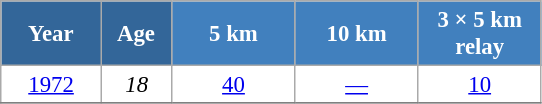<table class="wikitable" style="font-size:95%; text-align:center; border:grey solid 1px; border-collapse:collapse; background:#ffffff;">
<tr>
<th style="background-color:#369; color:white; width:60px;"> Year </th>
<th style="background-color:#369; color:white; width:40px;"> Age </th>
<th style="background-color:#4180be; color:white; width:75px;"> 5 km </th>
<th style="background-color:#4180be; color:white; width:75px;"> 10 km </th>
<th style="background-color:#4180be; color:white; width:75px;"> 3 × 5 km <br> relay </th>
</tr>
<tr>
<td><a href='#'>1972</a></td>
<td><em>18</em></td>
<td><a href='#'>40</a></td>
<td><a href='#'>—</a></td>
<td><a href='#'>10</a></td>
</tr>
<tr>
</tr>
</table>
